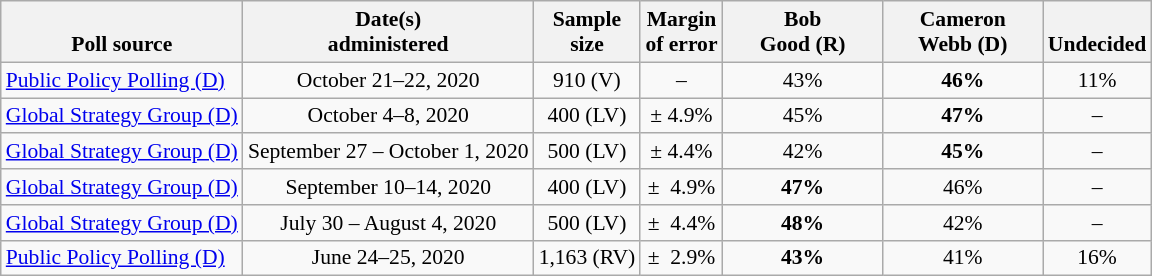<table class="wikitable" style="font-size:90%;text-align:center;">
<tr valign=bottom>
<th>Poll source</th>
<th>Date(s)<br>administered</th>
<th>Sample<br>size</th>
<th>Margin<br>of error</th>
<th style="width:100px;">Bob<br>Good (R)</th>
<th style="width:100px;">Cameron<br>Webb (D)</th>
<th>Undecided</th>
</tr>
<tr>
<td style="text-align:left;"><a href='#'>Public Policy Polling (D)</a></td>
<td>October 21–22, 2020</td>
<td>910 (V)</td>
<td>–</td>
<td>43%</td>
<td><strong>46%</strong></td>
<td>11%</td>
</tr>
<tr>
<td style="text-align:left;"><a href='#'>Global Strategy Group (D)</a></td>
<td>October 4–8, 2020</td>
<td>400 (LV)</td>
<td>± 4.9%</td>
<td>45%</td>
<td><strong>47%</strong></td>
<td>–</td>
</tr>
<tr>
<td style="text-align:left;"><a href='#'>Global Strategy Group (D)</a></td>
<td>September 27 – October 1, 2020</td>
<td>500 (LV)</td>
<td>± 4.4%</td>
<td>42%</td>
<td><strong>45%</strong></td>
<td>–</td>
</tr>
<tr>
<td style="text-align:left;"><a href='#'>Global Strategy Group (D)</a></td>
<td>September 10–14, 2020</td>
<td>400 (LV)</td>
<td>±  4.9%</td>
<td><strong>47%</strong></td>
<td>46%</td>
<td>–</td>
</tr>
<tr>
<td style="text-align:left;"><a href='#'>Global Strategy Group (D)</a></td>
<td>July 30 – August 4, 2020</td>
<td>500 (LV)</td>
<td>±  4.4%</td>
<td><strong>48%</strong></td>
<td>42%</td>
<td>–</td>
</tr>
<tr>
<td style="text-align:left;"><a href='#'>Public Policy Polling (D)</a></td>
<td>June 24–25, 2020</td>
<td>1,163 (RV)</td>
<td>±  2.9%</td>
<td><strong>43%</strong></td>
<td>41%</td>
<td>16%</td>
</tr>
</table>
